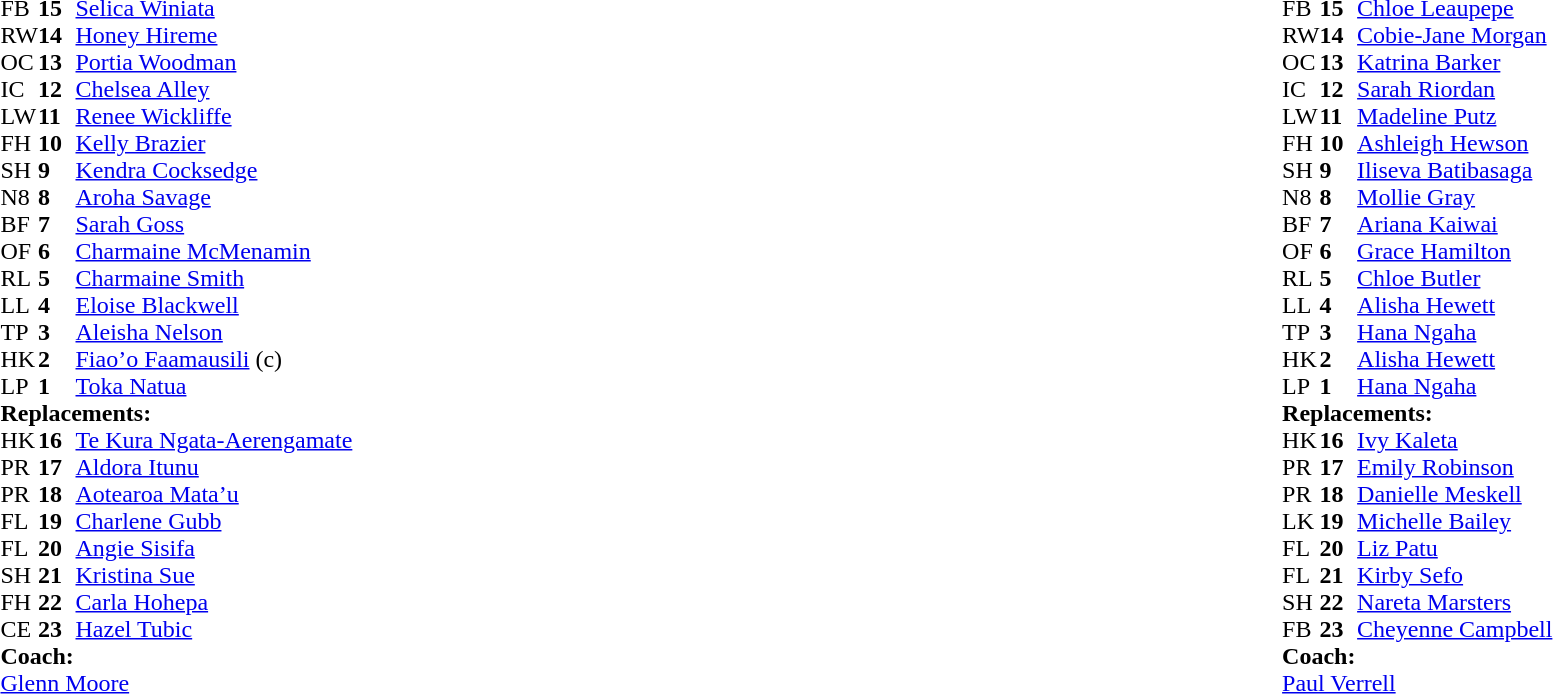<table style="width:100%">
<tr>
<td style="vertical-align:top;width:50%"><br><table cellspacing="0" cellpadding="0">
<tr>
<th width="25"></th>
<th width="25"></th>
</tr>
<tr>
<td>FB</td>
<td><strong>15</strong></td>
<td><a href='#'>Selica Winiata</a></td>
</tr>
<tr>
<td>RW</td>
<td><strong>14</strong></td>
<td><a href='#'>Honey Hireme</a></td>
</tr>
<tr>
<td>OC</td>
<td><strong>13</strong></td>
<td><a href='#'>Portia Woodman</a></td>
</tr>
<tr>
<td>IC</td>
<td><strong>12</strong></td>
<td><a href='#'>Chelsea Alley</a></td>
</tr>
<tr>
<td>LW</td>
<td><strong>11</strong></td>
<td><a href='#'>Renee Wickliffe</a></td>
</tr>
<tr>
<td>FH</td>
<td><strong>10</strong></td>
<td><a href='#'>Kelly Brazier</a></td>
</tr>
<tr>
<td>SH</td>
<td><strong>9</strong></td>
<td><a href='#'>Kendra Cocksedge</a></td>
</tr>
<tr>
<td>N8</td>
<td><strong>8</strong></td>
<td><a href='#'>Aroha Savage</a></td>
</tr>
<tr>
<td>BF</td>
<td><strong>7</strong></td>
<td><a href='#'>Sarah Goss</a></td>
</tr>
<tr>
<td>OF</td>
<td><strong>6</strong></td>
<td><a href='#'>Charmaine McMenamin</a></td>
</tr>
<tr>
<td>RL</td>
<td><strong>5</strong></td>
<td><a href='#'>Charmaine Smith</a></td>
</tr>
<tr>
<td>LL</td>
<td><strong>4</strong></td>
<td><a href='#'>Eloise Blackwell</a></td>
</tr>
<tr>
<td>TP</td>
<td><strong>3</strong></td>
<td><a href='#'>Aleisha Nelson</a></td>
</tr>
<tr>
<td>HK</td>
<td><strong>2</strong></td>
<td><a href='#'>Fiao’o Faamausili</a> (c)</td>
</tr>
<tr>
<td>LP</td>
<td><strong>1</strong></td>
<td><a href='#'>Toka Natua</a></td>
</tr>
<tr>
<td colspan="3"><strong>Replacements:</strong></td>
</tr>
<tr>
<td>HK</td>
<td><strong>16</strong></td>
<td><a href='#'>Te Kura Ngata-Aerengamate</a></td>
</tr>
<tr>
<td>PR</td>
<td><strong>17</strong></td>
<td><a href='#'>Aldora Itunu</a></td>
</tr>
<tr>
<td>PR</td>
<td><strong>18</strong></td>
<td><a href='#'>Aotearoa Mata’u</a></td>
</tr>
<tr>
<td>FL</td>
<td><strong>19</strong></td>
<td><a href='#'>Charlene Gubb</a></td>
</tr>
<tr>
<td>FL</td>
<td><strong>20</strong></td>
<td><a href='#'>Angie Sisifa</a></td>
</tr>
<tr>
<td>SH</td>
<td><strong>21</strong></td>
<td><a href='#'>Kristina Sue</a></td>
</tr>
<tr>
<td>FH</td>
<td><strong>22</strong></td>
<td><a href='#'>Carla Hohepa</a></td>
</tr>
<tr>
<td>CE</td>
<td><strong>23</strong></td>
<td><a href='#'>Hazel Tubic</a></td>
</tr>
<tr>
<td colspan="3"><strong>Coach:</strong></td>
</tr>
<tr>
<td colspan="3"> <a href='#'>Glenn Moore</a></td>
</tr>
</table>
</td>
<td style="vertical-align:top;width:50%"><br><table cellspacing="0" cellpadding="0" style="margin:auto">
<tr>
<th width="25"></th>
<th width="25"></th>
</tr>
<tr>
<td>FB</td>
<td><strong>15</strong></td>
<td><a href='#'>Chloe Leaupepe</a></td>
</tr>
<tr>
<td>RW</td>
<td><strong>14</strong></td>
<td><a href='#'>Cobie-Jane Morgan</a></td>
</tr>
<tr>
<td>OC</td>
<td><strong>13</strong></td>
<td><a href='#'>Katrina Barker</a></td>
</tr>
<tr>
<td>IC</td>
<td><strong>12</strong></td>
<td><a href='#'>Sarah Riordan</a></td>
</tr>
<tr>
<td>LW</td>
<td><strong>11</strong></td>
<td><a href='#'>Madeline Putz</a></td>
</tr>
<tr>
<td>FH</td>
<td><strong>10</strong></td>
<td><a href='#'>Ashleigh Hewson</a></td>
</tr>
<tr>
<td>SH</td>
<td><strong>9</strong></td>
<td><a href='#'>Iliseva Batibasaga</a></td>
</tr>
<tr>
<td>N8</td>
<td><strong>8</strong></td>
<td><a href='#'>Mollie Gray</a></td>
</tr>
<tr>
<td>BF</td>
<td><strong>7</strong></td>
<td><a href='#'>Ariana Kaiwai</a></td>
</tr>
<tr>
<td>OF</td>
<td><strong>6</strong></td>
<td><a href='#'>Grace Hamilton</a></td>
</tr>
<tr>
<td>RL</td>
<td><strong>5</strong></td>
<td><a href='#'>Chloe Butler</a></td>
</tr>
<tr>
<td>LL</td>
<td><strong>4</strong></td>
<td><a href='#'>Alisha Hewett</a></td>
</tr>
<tr>
<td>TP</td>
<td><strong>3</strong></td>
<td><a href='#'>Hana Ngaha</a></td>
</tr>
<tr>
<td>HK</td>
<td><strong>2</strong></td>
<td><a href='#'>Alisha Hewett</a></td>
</tr>
<tr>
<td>LP</td>
<td><strong>1</strong></td>
<td><a href='#'>Hana Ngaha</a></td>
</tr>
<tr>
<td colspan="3"><strong>Replacements:</strong></td>
</tr>
<tr>
<td>HK</td>
<td><strong>16</strong></td>
<td><a href='#'>Ivy Kaleta</a></td>
</tr>
<tr>
<td>PR</td>
<td><strong>17</strong></td>
<td><a href='#'>Emily Robinson</a></td>
</tr>
<tr>
<td>PR</td>
<td><strong>18</strong></td>
<td><a href='#'>Danielle Meskell</a></td>
</tr>
<tr>
<td>LK</td>
<td><strong>19</strong></td>
<td><a href='#'>Michelle Bailey</a></td>
</tr>
<tr>
<td>FL</td>
<td><strong>20</strong></td>
<td><a href='#'>Liz Patu</a></td>
</tr>
<tr>
<td>FL</td>
<td><strong>21</strong></td>
<td><a href='#'>Kirby Sefo</a></td>
</tr>
<tr>
<td>SH</td>
<td><strong>22</strong></td>
<td><a href='#'>Nareta Marsters</a></td>
</tr>
<tr>
<td>FB</td>
<td><strong>23</strong></td>
<td><a href='#'>Cheyenne Campbell</a></td>
</tr>
<tr>
<td colspan="3"><strong>Coach:</strong></td>
</tr>
<tr>
<td colspan="3"> <a href='#'>Paul Verrell</a></td>
</tr>
</table>
</td>
</tr>
</table>
